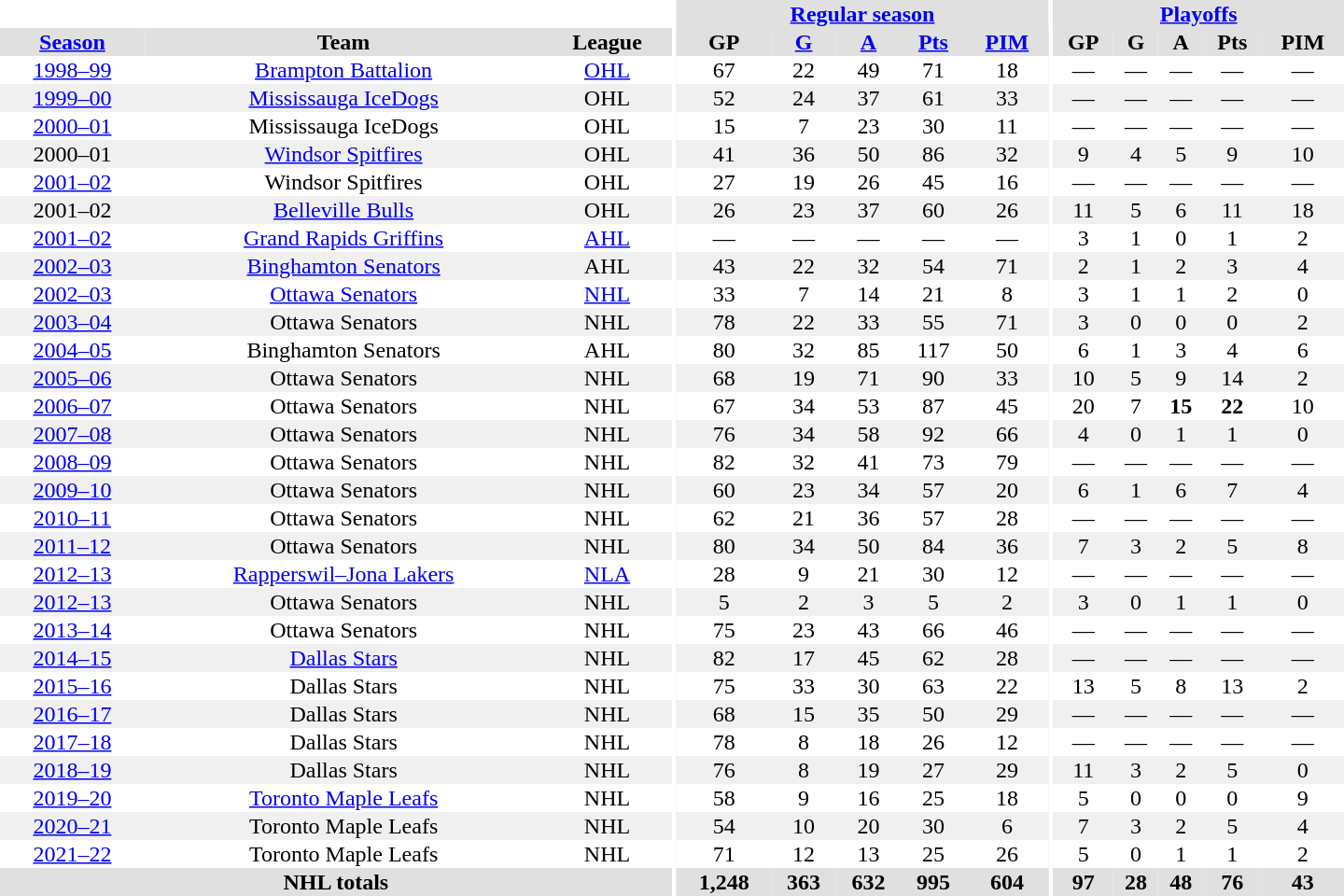<table border="0" cellpadding="1" cellspacing="0" style="text-align:center; width:60em">
<tr bgcolor="#e0e0e0">
<th colspan="3" bgcolor="#ffffff"></th>
<th rowspan="100" bgcolor="#ffffff"></th>
<th colspan="5"><a href='#'>Regular season</a></th>
<th rowspan="100" bgcolor="#ffffff"></th>
<th colspan="5"><a href='#'>Playoffs</a></th>
</tr>
<tr bgcolor="#e0e0e0">
<th><a href='#'>Season</a></th>
<th>Team</th>
<th>League</th>
<th>GP</th>
<th><a href='#'>G</a></th>
<th><a href='#'>A</a></th>
<th><a href='#'>Pts</a></th>
<th><a href='#'>PIM</a></th>
<th>GP</th>
<th>G</th>
<th>A</th>
<th>Pts</th>
<th>PIM</th>
</tr>
<tr>
<td><a href='#'>1998–99</a></td>
<td><a href='#'>Brampton Battalion</a></td>
<td><a href='#'>OHL</a></td>
<td>67</td>
<td>22</td>
<td>49</td>
<td>71</td>
<td>18</td>
<td>—</td>
<td>—</td>
<td>—</td>
<td>—</td>
<td>—</td>
</tr>
<tr bgcolor="#f0f0f0">
<td><a href='#'>1999–00</a></td>
<td><a href='#'>Mississauga IceDogs</a></td>
<td>OHL</td>
<td>52</td>
<td>24</td>
<td>37</td>
<td>61</td>
<td>33</td>
<td>—</td>
<td>—</td>
<td>—</td>
<td>—</td>
<td>—</td>
</tr>
<tr>
<td><a href='#'>2000–01</a></td>
<td>Mississauga IceDogs</td>
<td>OHL</td>
<td>15</td>
<td>7</td>
<td>23</td>
<td>30</td>
<td>11</td>
<td>—</td>
<td>—</td>
<td>—</td>
<td>—</td>
<td>—</td>
</tr>
<tr bgcolor="#f0f0f0">
<td>2000–01</td>
<td><a href='#'>Windsor Spitfires</a></td>
<td>OHL</td>
<td>41</td>
<td>36</td>
<td>50</td>
<td>86</td>
<td>32</td>
<td>9</td>
<td>4</td>
<td>5</td>
<td>9</td>
<td>10</td>
</tr>
<tr>
<td><a href='#'>2001–02</a></td>
<td>Windsor Spitfires</td>
<td>OHL</td>
<td>27</td>
<td>19</td>
<td>26</td>
<td>45</td>
<td>16</td>
<td>—</td>
<td>—</td>
<td>—</td>
<td>—</td>
<td>—</td>
</tr>
<tr bgcolor="#f0f0f0">
<td>2001–02</td>
<td><a href='#'>Belleville Bulls</a></td>
<td>OHL</td>
<td>26</td>
<td>23</td>
<td>37</td>
<td>60</td>
<td>26</td>
<td>11</td>
<td>5</td>
<td>6</td>
<td>11</td>
<td>18</td>
</tr>
<tr>
<td><a href='#'>2001–02</a></td>
<td><a href='#'>Grand Rapids Griffins</a></td>
<td><a href='#'>AHL</a></td>
<td>—</td>
<td>—</td>
<td>—</td>
<td>—</td>
<td>—</td>
<td>3</td>
<td>1</td>
<td>0</td>
<td>1</td>
<td>2</td>
</tr>
<tr bgcolor="#f0f0f0">
<td><a href='#'>2002–03</a></td>
<td><a href='#'>Binghamton Senators</a></td>
<td>AHL</td>
<td>43</td>
<td>22</td>
<td>32</td>
<td>54</td>
<td>71</td>
<td>2</td>
<td>1</td>
<td>2</td>
<td>3</td>
<td>4</td>
</tr>
<tr>
<td><a href='#'>2002–03</a></td>
<td><a href='#'>Ottawa Senators</a></td>
<td><a href='#'>NHL</a></td>
<td>33</td>
<td>7</td>
<td>14</td>
<td>21</td>
<td>8</td>
<td>3</td>
<td>1</td>
<td>1</td>
<td>2</td>
<td>0</td>
</tr>
<tr bgcolor="#f0f0f0">
<td><a href='#'>2003–04</a></td>
<td>Ottawa Senators</td>
<td>NHL</td>
<td>78</td>
<td>22</td>
<td>33</td>
<td>55</td>
<td>71</td>
<td>3</td>
<td>0</td>
<td>0</td>
<td>0</td>
<td>2</td>
</tr>
<tr>
<td><a href='#'>2004–05</a></td>
<td>Binghamton Senators</td>
<td>AHL</td>
<td>80</td>
<td>32</td>
<td>85</td>
<td>117</td>
<td>50</td>
<td>6</td>
<td>1</td>
<td>3</td>
<td>4</td>
<td>6</td>
</tr>
<tr bgcolor="#f0f0f0">
<td><a href='#'>2005–06</a></td>
<td>Ottawa Senators</td>
<td>NHL</td>
<td>68</td>
<td>19</td>
<td>71</td>
<td>90</td>
<td>33</td>
<td>10</td>
<td>5</td>
<td>9</td>
<td>14</td>
<td>2</td>
</tr>
<tr>
<td><a href='#'>2006–07</a></td>
<td>Ottawa Senators</td>
<td>NHL</td>
<td>67</td>
<td>34</td>
<td>53</td>
<td>87</td>
<td>45</td>
<td>20</td>
<td>7</td>
<td><strong>15</strong></td>
<td><strong>22</strong></td>
<td>10</td>
</tr>
<tr bgcolor="#f0f0f0">
<td><a href='#'>2007–08</a></td>
<td>Ottawa Senators</td>
<td>NHL</td>
<td>76</td>
<td>34</td>
<td>58</td>
<td>92</td>
<td>66</td>
<td>4</td>
<td>0</td>
<td>1</td>
<td>1</td>
<td>0</td>
</tr>
<tr>
<td><a href='#'>2008–09</a></td>
<td>Ottawa Senators</td>
<td>NHL</td>
<td>82</td>
<td>32</td>
<td>41</td>
<td>73</td>
<td>79</td>
<td>—</td>
<td>—</td>
<td>—</td>
<td>—</td>
<td>—</td>
</tr>
<tr bgcolor="#f0f0f0">
<td><a href='#'>2009–10</a></td>
<td>Ottawa Senators</td>
<td>NHL</td>
<td>60</td>
<td>23</td>
<td>34</td>
<td>57</td>
<td>20</td>
<td>6</td>
<td>1</td>
<td>6</td>
<td>7</td>
<td>4</td>
</tr>
<tr>
<td><a href='#'>2010–11</a></td>
<td>Ottawa Senators</td>
<td>NHL</td>
<td>62</td>
<td>21</td>
<td>36</td>
<td>57</td>
<td>28</td>
<td>—</td>
<td>—</td>
<td>—</td>
<td>—</td>
<td>—</td>
</tr>
<tr bgcolor="#f0f0f0">
<td><a href='#'>2011–12</a></td>
<td>Ottawa Senators</td>
<td>NHL</td>
<td>80</td>
<td>34</td>
<td>50</td>
<td>84</td>
<td>36</td>
<td>7</td>
<td>3</td>
<td>2</td>
<td>5</td>
<td>8</td>
</tr>
<tr>
<td><a href='#'>2012–13</a></td>
<td><a href='#'>Rapperswil–Jona Lakers</a></td>
<td><a href='#'>NLA</a></td>
<td>28</td>
<td>9</td>
<td>21</td>
<td>30</td>
<td>12</td>
<td>—</td>
<td>—</td>
<td>—</td>
<td>—</td>
<td>—</td>
</tr>
<tr bgcolor="#f0f0f0">
<td><a href='#'>2012–13</a></td>
<td>Ottawa Senators</td>
<td>NHL</td>
<td>5</td>
<td>2</td>
<td>3</td>
<td>5</td>
<td>2</td>
<td>3</td>
<td>0</td>
<td>1</td>
<td>1</td>
<td>0</td>
</tr>
<tr>
<td><a href='#'>2013–14</a></td>
<td>Ottawa Senators</td>
<td>NHL</td>
<td>75</td>
<td>23</td>
<td>43</td>
<td>66</td>
<td>46</td>
<td>—</td>
<td>—</td>
<td>—</td>
<td>—</td>
<td>—</td>
</tr>
<tr bgcolor="#f0f0f0">
<td><a href='#'>2014–15</a></td>
<td><a href='#'>Dallas Stars</a></td>
<td>NHL</td>
<td>82</td>
<td>17</td>
<td>45</td>
<td>62</td>
<td>28</td>
<td>—</td>
<td>—</td>
<td>—</td>
<td>—</td>
<td>—</td>
</tr>
<tr>
<td><a href='#'>2015–16</a></td>
<td>Dallas Stars</td>
<td>NHL</td>
<td>75</td>
<td>33</td>
<td>30</td>
<td>63</td>
<td>22</td>
<td>13</td>
<td>5</td>
<td>8</td>
<td>13</td>
<td>2</td>
</tr>
<tr bgcolor="#f0f0f0">
<td><a href='#'>2016–17</a></td>
<td>Dallas Stars</td>
<td>NHL</td>
<td>68</td>
<td>15</td>
<td>35</td>
<td>50</td>
<td>29</td>
<td>—</td>
<td>—</td>
<td>—</td>
<td>—</td>
<td>—</td>
</tr>
<tr>
<td><a href='#'>2017–18</a></td>
<td>Dallas Stars</td>
<td>NHL</td>
<td>78</td>
<td>8</td>
<td>18</td>
<td>26</td>
<td>12</td>
<td>—</td>
<td>—</td>
<td>—</td>
<td>—</td>
<td>—</td>
</tr>
<tr bgcolor="#f0f0f0">
<td><a href='#'>2018–19</a></td>
<td>Dallas Stars</td>
<td>NHL</td>
<td>76</td>
<td>8</td>
<td>19</td>
<td>27</td>
<td>29</td>
<td>11</td>
<td>3</td>
<td>2</td>
<td>5</td>
<td>0</td>
</tr>
<tr>
<td><a href='#'>2019–20</a></td>
<td><a href='#'>Toronto Maple Leafs</a></td>
<td>NHL</td>
<td>58</td>
<td>9</td>
<td>16</td>
<td>25</td>
<td>18</td>
<td>5</td>
<td>0</td>
<td>0</td>
<td>0</td>
<td>9</td>
</tr>
<tr bgcolor="#f0f0f0">
<td><a href='#'>2020–21</a></td>
<td>Toronto Maple Leafs</td>
<td>NHL</td>
<td>54</td>
<td>10</td>
<td>20</td>
<td>30</td>
<td>6</td>
<td>7</td>
<td>3</td>
<td>2</td>
<td>5</td>
<td>4</td>
</tr>
<tr>
<td><a href='#'>2021–22</a></td>
<td>Toronto Maple Leafs</td>
<td>NHL</td>
<td>71</td>
<td>12</td>
<td>13</td>
<td>25</td>
<td>26</td>
<td>5</td>
<td>0</td>
<td>1</td>
<td>1</td>
<td>2<br></td>
</tr>
<tr bgcolor="#e0e0e0">
<th colspan="3">NHL totals</th>
<th>1,248</th>
<th>363</th>
<th>632</th>
<th>995</th>
<th>604</th>
<th>97</th>
<th>28</th>
<th>48</th>
<th>76</th>
<th>43</th>
</tr>
</table>
